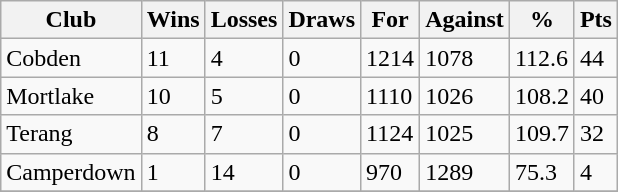<table class="wikitable">
<tr>
<th>Club</th>
<th>Wins</th>
<th>Losses</th>
<th>Draws</th>
<th>For</th>
<th>Against</th>
<th>%</th>
<th>Pts</th>
</tr>
<tr>
<td>Cobden</td>
<td>11</td>
<td>4</td>
<td>0</td>
<td>1214</td>
<td>1078</td>
<td>112.6</td>
<td>44</td>
</tr>
<tr>
<td>Mortlake</td>
<td>10</td>
<td>5</td>
<td>0</td>
<td>1110</td>
<td>1026</td>
<td>108.2</td>
<td>40</td>
</tr>
<tr>
<td>Terang</td>
<td>8</td>
<td>7</td>
<td>0</td>
<td>1124</td>
<td>1025</td>
<td>109.7</td>
<td>32</td>
</tr>
<tr>
<td>Camperdown</td>
<td>1</td>
<td>14</td>
<td>0</td>
<td>970</td>
<td>1289</td>
<td>75.3</td>
<td>4</td>
</tr>
<tr>
</tr>
</table>
